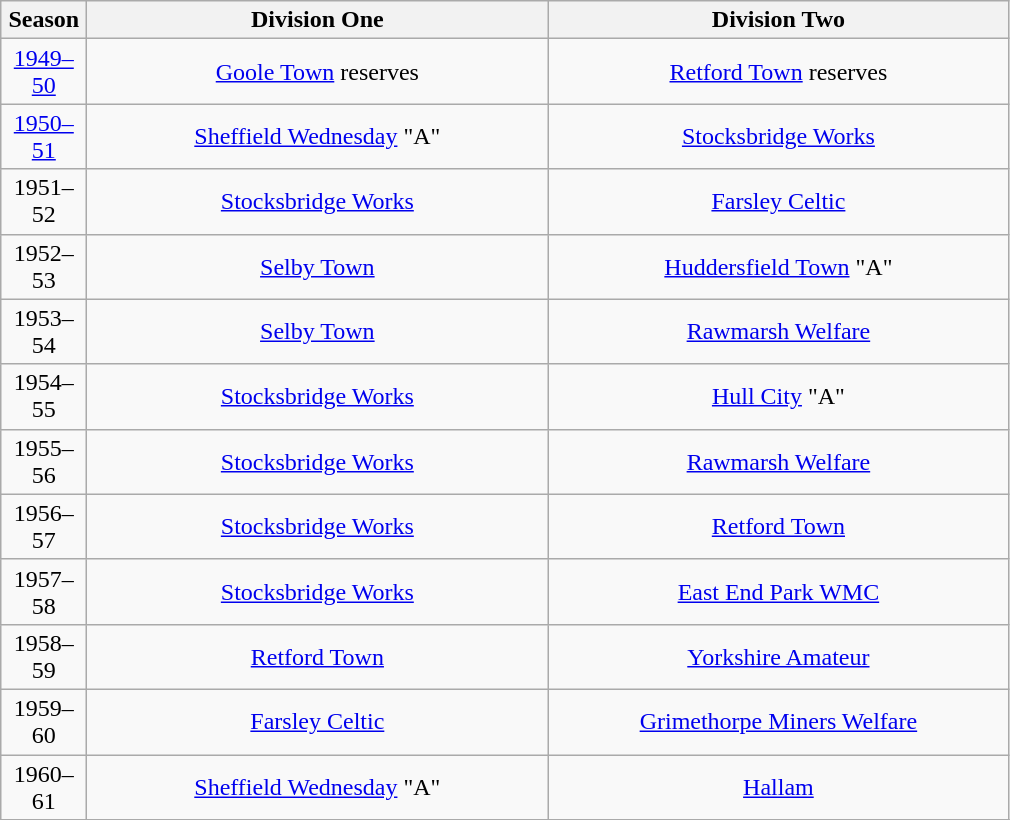<table class="wikitable" style="text-align: center">
<tr>
<th width=50>Season</th>
<th width=300>Division One</th>
<th width=300>Division Two</th>
</tr>
<tr>
<td><a href='#'>1949–50</a></td>
<td><a href='#'>Goole Town</a> reserves</td>
<td><a href='#'>Retford Town</a> reserves</td>
</tr>
<tr>
<td><a href='#'>1950–51</a></td>
<td><a href='#'>Sheffield Wednesday</a> "A"</td>
<td><a href='#'>Stocksbridge Works</a></td>
</tr>
<tr>
<td>1951–52</td>
<td><a href='#'>Stocksbridge Works</a></td>
<td><a href='#'>Farsley Celtic</a></td>
</tr>
<tr>
<td>1952–53</td>
<td><a href='#'>Selby Town</a></td>
<td><a href='#'>Huddersfield Town</a> "A"</td>
</tr>
<tr>
<td>1953–54</td>
<td><a href='#'>Selby Town</a></td>
<td><a href='#'>Rawmarsh Welfare</a></td>
</tr>
<tr>
<td>1954–55</td>
<td><a href='#'>Stocksbridge Works</a></td>
<td><a href='#'>Hull City</a> "A"</td>
</tr>
<tr>
<td>1955–56</td>
<td><a href='#'>Stocksbridge Works</a></td>
<td><a href='#'>Rawmarsh Welfare</a></td>
</tr>
<tr>
<td>1956–57</td>
<td><a href='#'>Stocksbridge Works</a></td>
<td><a href='#'>Retford Town</a></td>
</tr>
<tr>
<td>1957–58</td>
<td><a href='#'>Stocksbridge Works</a></td>
<td><a href='#'>East End Park WMC</a></td>
</tr>
<tr>
<td>1958–59</td>
<td><a href='#'>Retford Town</a></td>
<td><a href='#'>Yorkshire Amateur</a></td>
</tr>
<tr>
<td>1959–60</td>
<td><a href='#'>Farsley Celtic</a></td>
<td><a href='#'>Grimethorpe Miners Welfare</a></td>
</tr>
<tr>
<td>1960–61</td>
<td><a href='#'>Sheffield Wednesday</a> "A"</td>
<td><a href='#'>Hallam</a></td>
</tr>
<tr>
</tr>
</table>
